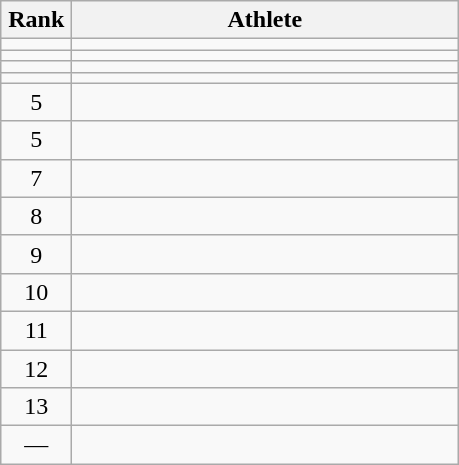<table class="wikitable" style="text-align: center;">
<tr>
<th width=40>Rank</th>
<th width=250>Athlete</th>
</tr>
<tr>
<td></td>
<td align="left"></td>
</tr>
<tr>
<td></td>
<td align="left"></td>
</tr>
<tr>
<td></td>
<td align="left"></td>
</tr>
<tr>
<td></td>
<td align="left"></td>
</tr>
<tr>
<td>5</td>
<td align="left"></td>
</tr>
<tr>
<td>5</td>
<td align="left"></td>
</tr>
<tr>
<td>7</td>
<td align="left"></td>
</tr>
<tr>
<td>8</td>
<td align="left"></td>
</tr>
<tr>
<td>9</td>
<td align="left"></td>
</tr>
<tr>
<td>10</td>
<td align="left"></td>
</tr>
<tr>
<td>11</td>
<td align="left"></td>
</tr>
<tr>
<td>12</td>
<td align="left"></td>
</tr>
<tr>
<td>13</td>
<td align="left"></td>
</tr>
<tr>
<td>—</td>
<td align="left"></td>
</tr>
</table>
